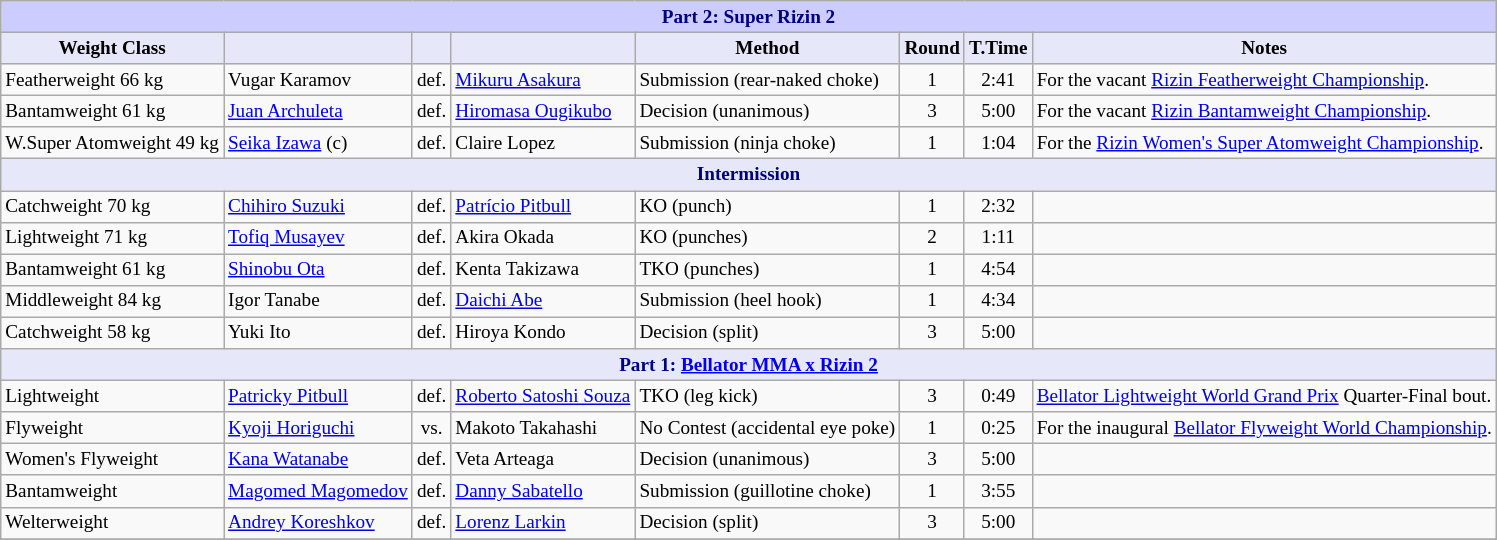<table class="wikitable" style="font-size: 80%;">
<tr>
<th colspan="8" style="background-color: #ccf; color: #000080; text-align: center;"><strong>Part 2: Super Rizin 2</strong></th>
</tr>
<tr>
<th colspan="1" style="background-color: #E6E8FA; color: #000000; text-align: center;">Weight Class</th>
<th colspan="1" style="background-color: #E6E8FA; color: #000000; text-align: center;"></th>
<th colspan="1" style="background-color: #E6E8FA; color: #000000; text-align: center;"></th>
<th colspan="1" style="background-color: #E6E8FA; color: #000000; text-align: center;"></th>
<th colspan="1" style="background-color: #E6E8FA; color: #000000; text-align: center;">Method</th>
<th colspan="1" style="background-color: #E6E8FA; color: #000000; text-align: center;">Round</th>
<th colspan="1" style="background-color: #E6E8FA; color: #000000; text-align: center;">T.Time</th>
<th colspan="1" style="background-color: #E6E8FA; color: #000000; text-align: center;">Notes</th>
</tr>
<tr>
<td>Featherweight 66 kg</td>
<td> Vugar Karamov</td>
<td align=center>def.</td>
<td> <a href='#'>Mikuru Asakura</a></td>
<td>Submission (rear-naked choke)</td>
<td align=center>1</td>
<td align=center>2:41</td>
<td>For the vacant <a href='#'>Rizin Featherweight Championship</a>.</td>
</tr>
<tr>
<td>Bantamweight 61 kg</td>
<td> <a href='#'>Juan Archuleta</a></td>
<td align=center>def.</td>
<td> <a href='#'>Hiromasa Ougikubo</a></td>
<td>Decision (unanimous)</td>
<td align=center>3</td>
<td align=center>5:00</td>
<td>For the vacant <a href='#'>Rizin Bantamweight Championship</a>.</td>
</tr>
<tr>
<td>W.Super Atomweight 49 kg</td>
<td> <a href='#'>Seika Izawa</a> (c)</td>
<td align=center>def.</td>
<td> Claire Lopez</td>
<td>Submission (ninja choke)</td>
<td align=center>1</td>
<td align=center>1:04</td>
<td>For the <a href='#'>Rizin Women's Super Atomweight Championship</a>.</td>
</tr>
<tr>
<th colspan="8" style="background-color: #E6E8FA; color: #000080; text-align: center;"><strong>Intermission</strong></th>
</tr>
<tr>
<td>Catchweight 70 kg</td>
<td> <a href='#'>Chihiro Suzuki</a></td>
<td align=center>def.</td>
<td> <a href='#'>Patrício Pitbull</a></td>
<td>KO (punch)</td>
<td align=center>1</td>
<td align=center>2:32</td>
<td></td>
</tr>
<tr>
<td>Lightweight 71 kg</td>
<td> <a href='#'>Tofiq Musayev</a></td>
<td align=center>def.</td>
<td> Akira Okada</td>
<td>KO (punches)</td>
<td align=center>2</td>
<td align=center>1:11</td>
<td></td>
</tr>
<tr>
<td>Bantamweight 61 kg</td>
<td> <a href='#'>Shinobu Ota</a></td>
<td align=center>def.</td>
<td> Kenta Takizawa</td>
<td>TKO (punches)</td>
<td align=center>1</td>
<td align=center>4:54</td>
<td></td>
</tr>
<tr>
<td>Middleweight 84 kg</td>
<td> Igor Tanabe</td>
<td align=center>def.</td>
<td> <a href='#'>Daichi Abe</a></td>
<td>Submission (heel hook)</td>
<td align=center>1</td>
<td align=center>4:34</td>
<td></td>
</tr>
<tr>
<td>Catchweight 58 kg</td>
<td> Yuki Ito</td>
<td align=center>def.</td>
<td> Hiroya Kondo</td>
<td>Decision (split)</td>
<td align=center>3</td>
<td align=center>5:00</td>
<td></td>
</tr>
<tr>
<th colspan="8" style="background-color: #E6E8FA; color: #000080; text-align: center;"><strong>Part 1: <a href='#'>Bellator MMA x Rizin 2</a></strong></th>
</tr>
<tr>
<td>Lightweight</td>
<td> <a href='#'>Patricky Pitbull</a></td>
<td align=center>def.</td>
<td> <a href='#'>Roberto Satoshi Souza</a></td>
<td>TKO (leg kick)</td>
<td align=center>3</td>
<td align=center>0:49</td>
<td><a href='#'>Bellator Lightweight World Grand Prix</a> Quarter-Final bout.</td>
</tr>
<tr>
<td>Flyweight</td>
<td> <a href='#'>Kyoji Horiguchi</a></td>
<td align=center>vs.</td>
<td> Makoto Takahashi</td>
<td>No Contest (accidental eye poke)</td>
<td align=center>1</td>
<td align=center>0:25</td>
<td>For the inaugural <a href='#'>Bellator Flyweight World Championship</a>.</td>
</tr>
<tr>
<td>Women's Flyweight</td>
<td> <a href='#'>Kana Watanabe</a></td>
<td align=center>def.</td>
<td> Veta Arteaga</td>
<td>Decision (unanimous)</td>
<td align=center>3</td>
<td align=center>5:00</td>
<td></td>
</tr>
<tr>
<td>Bantamweight</td>
<td> <a href='#'>Magomed Magomedov</a></td>
<td align=center>def.</td>
<td> <a href='#'>Danny Sabatello</a></td>
<td>Submission (guillotine choke)</td>
<td align=center>1</td>
<td align=center>3:55</td>
<td></td>
</tr>
<tr>
<td>Welterweight</td>
<td> <a href='#'>Andrey Koreshkov</a></td>
<td align=center>def.</td>
<td> <a href='#'>Lorenz Larkin</a></td>
<td>Decision (split)</td>
<td align=center>3</td>
<td align=center>5:00</td>
<td></td>
</tr>
<tr>
</tr>
</table>
